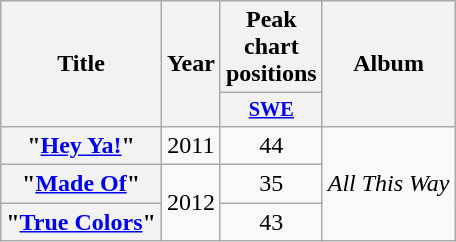<table class="wikitable plainrowheaders" style="text-align:center;">
<tr>
<th scope="col" rowspan="2">Title</th>
<th scope="col" rowspan="2">Year</th>
<th scope="col">Peak chart positions</th>
<th scope="col" rowspan="2">Album</th>
</tr>
<tr>
<th scope="col" style="width:3em;font-size:85%;"><a href='#'>SWE</a><br></th>
</tr>
<tr>
<th scope="row">"<a href='#'>Hey Ya!</a>"</th>
<td>2011</td>
<td>44</td>
<td rowspan="3"><em>All This Way</em></td>
</tr>
<tr>
<th scope="row">"<a href='#'>Made Of</a>"</th>
<td rowspan="2">2012</td>
<td>35</td>
</tr>
<tr>
<th scope="row">"<a href='#'>True Colors</a>"</th>
<td>43</td>
</tr>
</table>
